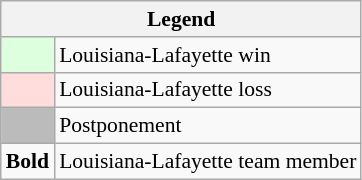<table class="wikitable" style="font-size:90%">
<tr>
<th colspan="2">Legend</th>
</tr>
<tr>
<td style="background:#dfd;"> </td>
<td>Louisiana-Lafayette win</td>
</tr>
<tr>
<td style="background:#fdd;"> </td>
<td>Louisiana-Lafayette loss</td>
</tr>
<tr>
<td style="background:#bbb;"> </td>
<td>Postponement</td>
</tr>
<tr>
<td><strong>Bold</strong></td>
<td>Louisiana-Lafayette team member</td>
</tr>
</table>
